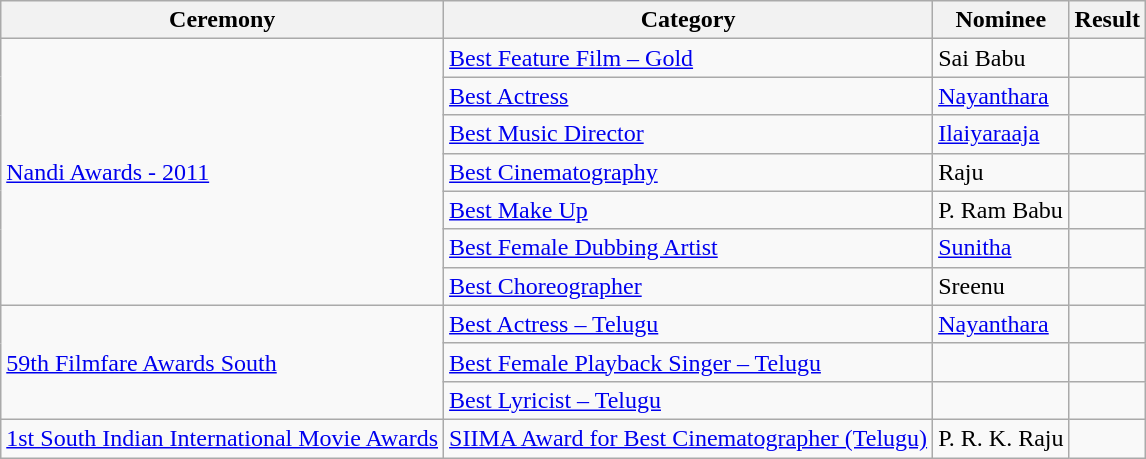<table class="wikitable">
<tr>
<th>Ceremony</th>
<th>Category</th>
<th>Nominee</th>
<th>Result</th>
</tr>
<tr>
<td rowspan="7"><a href='#'>Nandi Awards - 2011</a></td>
<td><a href='#'>Best Feature Film – Gold</a></td>
<td>Sai Babu</td>
<td></td>
</tr>
<tr>
<td><a href='#'>Best Actress</a></td>
<td><a href='#'>Nayanthara</a></td>
<td></td>
</tr>
<tr>
<td><a href='#'>Best Music Director</a></td>
<td><a href='#'>Ilaiyaraaja</a></td>
<td></td>
</tr>
<tr>
<td><a href='#'>Best Cinematography</a></td>
<td>Raju</td>
<td></td>
</tr>
<tr>
<td><a href='#'>Best Make Up</a></td>
<td>P. Ram Babu</td>
<td></td>
</tr>
<tr>
<td><a href='#'>Best Female Dubbing Artist</a></td>
<td><a href='#'>Sunitha</a></td>
<td></td>
</tr>
<tr>
<td><a href='#'>Best Choreographer</a></td>
<td>Sreenu</td>
<td></td>
</tr>
<tr>
<td rowspan="3"><a href='#'>59th Filmfare Awards South</a></td>
<td><a href='#'>Best Actress – Telugu</a></td>
<td><a href='#'>Nayanthara</a></td>
<td></td>
</tr>
<tr>
<td><a href='#'>Best Female Playback Singer – Telugu</a></td>
<td></td>
<td></td>
</tr>
<tr>
<td><a href='#'>Best Lyricist – Telugu</a></td>
<td></td>
<td></td>
</tr>
<tr>
<td rowspan="1"><a href='#'>1st South Indian International Movie Awards</a></td>
<td><a href='#'>SIIMA Award for Best Cinematographer (Telugu)</a></td>
<td>P. R. K. Raju</td>
<td></td>
</tr>
</table>
